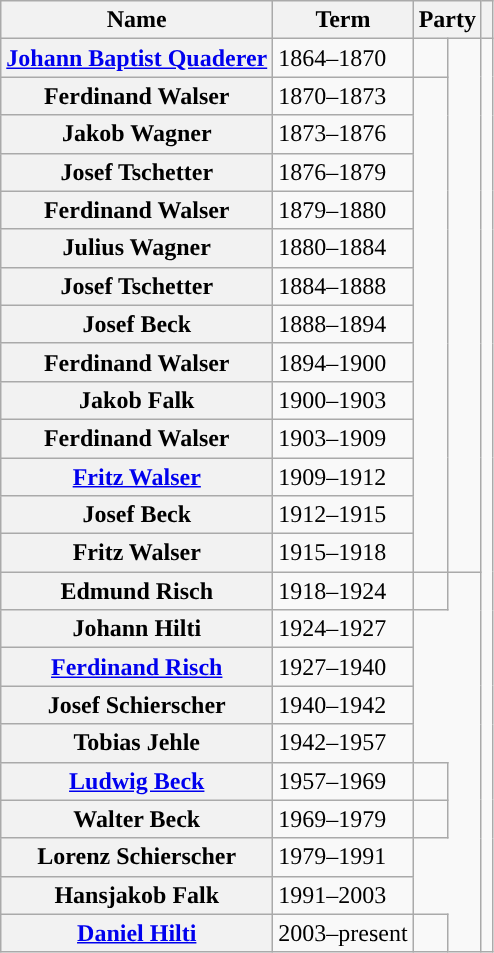<table class="wikitable">
<tr>
<th scope=col>Name</th>
<th scope="col">Term</th>
<th colspan="2" scope="colgroup">Party</th>
<th scope=col></th>
</tr>
<tr>
<th scope=row><a href='#'>Johann Baptist Quaderer</a></th>
<td>1864–1870</td>
<td style="background:"></td>
<td rowspan="14"></td>
<td rowspan="24"></td>
</tr>
<tr>
<th>Ferdinand Walser</th>
<td>1870–1873</td>
</tr>
<tr>
<th>Jakob Wagner</th>
<td>1873–1876</td>
</tr>
<tr>
<th>Josef Tschetter</th>
<td>1876–1879</td>
</tr>
<tr>
<th>Ferdinand Walser</th>
<td>1879–1880</td>
</tr>
<tr>
<th>Julius Wagner</th>
<td>1880–1884</td>
</tr>
<tr>
<th>Josef Tschetter</th>
<td>1884–1888</td>
</tr>
<tr>
<th>Josef Beck</th>
<td>1888–1894</td>
</tr>
<tr>
<th>Ferdinand Walser</th>
<td>1894–1900</td>
</tr>
<tr>
<th>Jakob Falk</th>
<td>1900–1903</td>
</tr>
<tr>
<th>Ferdinand Walser</th>
<td>1903–1909</td>
</tr>
<tr>
<th><a href='#'>Fritz Walser</a></th>
<td>1909–1912</td>
</tr>
<tr>
<th>Josef Beck</th>
<td>1912–1915</td>
</tr>
<tr>
<th>Fritz Walser</th>
<td>1915–1918</td>
</tr>
<tr>
<th>Edmund Risch</th>
<td>1918–1924</td>
<td></td>
</tr>
<tr>
<th>Johann Hilti</th>
<td>1924–1927</td>
</tr>
<tr>
<th><a href='#'>Ferdinand Risch</a></th>
<td>1927–1940</td>
</tr>
<tr>
<th>Josef Schierscher</th>
<td>1940–1942</td>
</tr>
<tr>
<th>Tobias Jehle</th>
<td>1942–1957</td>
</tr>
<tr>
<th><a href='#'>Ludwig Beck</a></th>
<td>1957–1969</td>
<td></td>
</tr>
<tr>
<th>Walter Beck</th>
<td>1969–1979</td>
<td></td>
</tr>
<tr>
<th>Lorenz Schierscher</th>
<td>1979–1991</td>
</tr>
<tr>
<th>Hansjakob Falk</th>
<td>1991–2003</td>
</tr>
<tr>
<th><a href='#'>Daniel Hilti</a></th>
<td>2003–present</td>
<td></td>
</tr>
</table>
